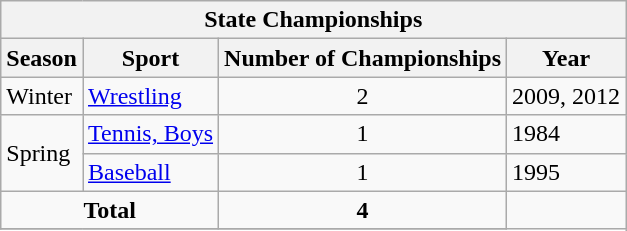<table class="wikitable">
<tr>
<th colspan="4">State Championships</th>
</tr>
<tr>
<th>Season</th>
<th>Sport</th>
<th>Number of Championships</th>
<th>Year</th>
</tr>
<tr>
<td rowspan="1">Winter</td>
<td><a href='#'>Wrestling</a></td>
<td align="center">2</td>
<td>2009, 2012</td>
</tr>
<tr>
<td rowspan="2">Spring</td>
<td><a href='#'>Tennis, Boys</a></td>
<td align="center">1</td>
<td>1984</td>
</tr>
<tr>
<td><a href='#'>Baseball</a></td>
<td align="center">1</td>
<td>1995</td>
</tr>
<tr>
<td align="center" colspan="2"><strong>Total</strong></td>
<td align="center"><strong>4</strong></td>
</tr>
<tr>
</tr>
</table>
